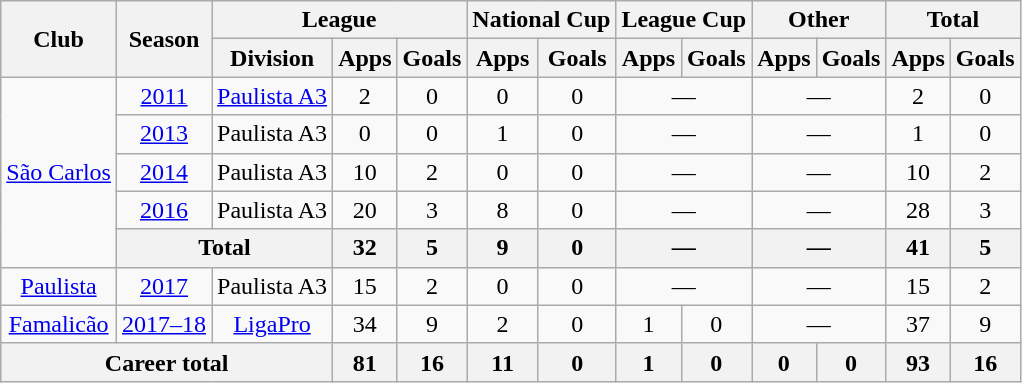<table class="wikitable" style="text-align:center">
<tr>
<th rowspan="2">Club</th>
<th rowspan="2">Season</th>
<th colspan="3">League</th>
<th colspan="2">National Cup</th>
<th colspan="2">League Cup</th>
<th colspan="2">Other</th>
<th colspan="2">Total</th>
</tr>
<tr>
<th>Division</th>
<th>Apps</th>
<th>Goals</th>
<th>Apps</th>
<th>Goals</th>
<th>Apps</th>
<th>Goals</th>
<th>Apps</th>
<th>Goals</th>
<th>Apps</th>
<th>Goals</th>
</tr>
<tr>
<td rowspan="5"><a href='#'>São Carlos</a></td>
<td><a href='#'>2011</a></td>
<td><a href='#'>Paulista A3</a></td>
<td>2</td>
<td>0</td>
<td>0</td>
<td>0</td>
<td colspan="2">—</td>
<td colspan="2">—</td>
<td>2</td>
<td>0</td>
</tr>
<tr>
<td><a href='#'>2013</a></td>
<td>Paulista A3</td>
<td>0</td>
<td>0</td>
<td>1</td>
<td>0</td>
<td colspan="2">—</td>
<td colspan="2">—</td>
<td>1</td>
<td>0</td>
</tr>
<tr>
<td><a href='#'>2014</a></td>
<td>Paulista A3</td>
<td>10</td>
<td>2</td>
<td>0</td>
<td>0</td>
<td colspan="2">—</td>
<td colspan="2">—</td>
<td>10</td>
<td>2</td>
</tr>
<tr>
<td><a href='#'>2016</a></td>
<td>Paulista A3</td>
<td>20</td>
<td>3</td>
<td>8</td>
<td>0</td>
<td colspan="2">—</td>
<td colspan="2">—</td>
<td>28</td>
<td>3</td>
</tr>
<tr>
<th colspan="2">Total</th>
<th>32</th>
<th>5</th>
<th>9</th>
<th>0</th>
<th colspan="2">—</th>
<th colspan="2">—</th>
<th>41</th>
<th>5</th>
</tr>
<tr>
<td rowspan="1"><a href='#'>Paulista</a></td>
<td><a href='#'>2017</a></td>
<td>Paulista A3</td>
<td>15</td>
<td>2</td>
<td>0</td>
<td>0</td>
<td colspan="2">—</td>
<td colspan="2">—</td>
<td>15</td>
<td>2</td>
</tr>
<tr>
<td rowspan="1"><a href='#'>Famalicão</a></td>
<td><a href='#'>2017–18</a></td>
<td><a href='#'>LigaPro</a></td>
<td>34</td>
<td>9</td>
<td>2</td>
<td>0</td>
<td>1</td>
<td>0</td>
<td colspan="2">—</td>
<td>37</td>
<td>9</td>
</tr>
<tr>
<th colspan="3">Career total</th>
<th>81</th>
<th>16</th>
<th>11</th>
<th>0</th>
<th>1</th>
<th>0</th>
<th>0</th>
<th>0</th>
<th>93</th>
<th>16</th>
</tr>
</table>
